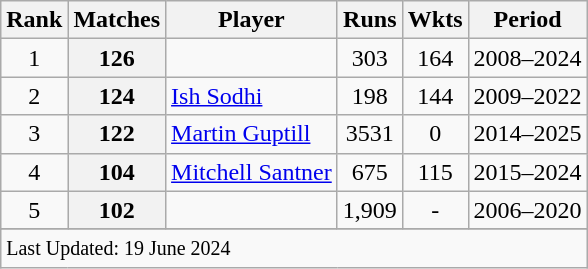<table class="wikitable plainrowheaders sortable">
<tr>
<th scope=col>Rank</th>
<th scope=col>Matches</th>
<th scope=col>Player</th>
<th scope=col>Runs</th>
<th scope=col>Wkts</th>
<th scope=col>Period</th>
</tr>
<tr>
<td align=center>1</td>
<th scope=row style=text-align:center;>126</th>
<td></td>
<td align=center>303</td>
<td align=center>164</td>
<td>2008–2024</td>
</tr>
<tr>
<td align=center>2</td>
<th scope=row style=text-align:center;>124</th>
<td><a href='#'>Ish Sodhi</a></td>
<td align=center>198</td>
<td align=center>144</td>
<td>2009–2022</td>
</tr>
<tr>
<td align=center>3</td>
<th scope=row style=text-align:center;>122</th>
<td><a href='#'>Martin Guptill</a></td>
<td align=center>3531</td>
<td align=center>0</td>
<td>2014–2025</td>
</tr>
<tr>
<td align=center>4</td>
<th scope=row style=text-align:center;>104</th>
<td><a href='#'>Mitchell Santner</a></td>
<td align=center>675</td>
<td align=center>115</td>
<td>2015–2024</td>
</tr>
<tr>
<td align=center>5</td>
<th scope=row style=text-align:center;>102</th>
<td></td>
<td align=center>1,909</td>
<td align=center>-</td>
<td>2006–2020</td>
</tr>
<tr>
</tr>
<tr class=sortbottom>
<td colspan=6><small>Last Updated: 19 June 2024</small></td>
</tr>
</table>
